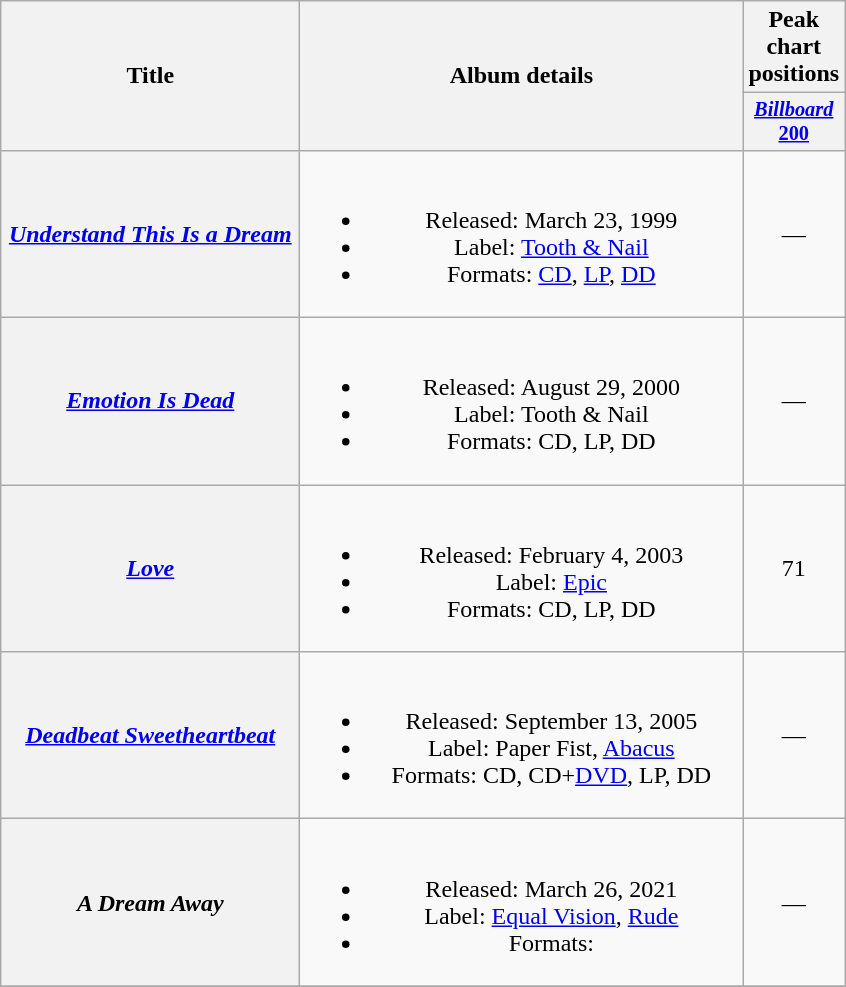<table class="wikitable plainrowheaders" style="text-align:center;">
<tr>
<th scope="col" rowspan="2" style="width:12em;">Title</th>
<th scope="col" rowspan="2" style="width:18em;">Album details</th>
<th scope="col">Peak chart positions</th>
</tr>
<tr>
<th scope="col" style="width:3em;font-size:85%"><a href='#'><em>Billboard</em> 200</a><br></th>
</tr>
<tr>
<th scope="row"><em><a href='#'>Understand This Is a Dream</a></em></th>
<td><br><ul><li>Released: March 23, 1999 </li><li>Label: <a href='#'>Tooth & Nail</a></li><li>Formats: <a href='#'>CD</a>, <a href='#'>LP</a>, <a href='#'>DD</a></li></ul></td>
<td>—</td>
</tr>
<tr>
<th scope="row"><em><a href='#'>Emotion Is Dead</a></em></th>
<td><br><ul><li>Released: August 29, 2000 </li><li>Label: Tooth & Nail</li><li>Formats: CD, LP, DD</li></ul></td>
<td>—</td>
</tr>
<tr>
<th scope="row"><em><a href='#'>Love</a></em></th>
<td><br><ul><li>Released: February 4, 2003 </li><li>Label: <a href='#'>Epic</a></li><li>Formats: CD, LP, DD</li></ul></td>
<td>71</td>
</tr>
<tr>
<th scope="row"><em><a href='#'>Deadbeat Sweetheartbeat</a></em></th>
<td><br><ul><li>Released: September 13, 2005 </li><li>Label: Paper Fist, <a href='#'>Abacus</a></li><li>Formats: CD, CD+<a href='#'>DVD</a>, LP, DD</li></ul></td>
<td>—</td>
</tr>
<tr>
<th scope="row"><em>A Dream Away</em></th>
<td><br><ul><li>Released: March 26, 2021 </li><li>Label: <a href='#'>Equal Vision</a>, <a href='#'>Rude</a></li><li>Formats:</li></ul></td>
<td>—</td>
</tr>
<tr>
</tr>
</table>
